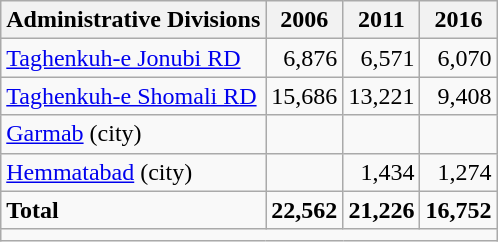<table class="wikitable">
<tr>
<th>Administrative Divisions</th>
<th>2006</th>
<th>2011</th>
<th>2016</th>
</tr>
<tr>
<td><a href='#'>Taghenkuh-e Jonubi RD</a></td>
<td style="text-align: right;">6,876</td>
<td style="text-align: right;">6,571</td>
<td style="text-align: right;">6,070</td>
</tr>
<tr>
<td><a href='#'>Taghenkuh-e Shomali RD</a></td>
<td style="text-align: right;">15,686</td>
<td style="text-align: right;">13,221</td>
<td style="text-align: right;">9,408</td>
</tr>
<tr>
<td><a href='#'>Garmab</a> (city)</td>
<td style="text-align: right;"></td>
<td style="text-align: right;"></td>
<td style="text-align: right;"></td>
</tr>
<tr>
<td><a href='#'>Hemmatabad</a> (city)</td>
<td style="text-align: right;"></td>
<td style="text-align: right;">1,434</td>
<td style="text-align: right;">1,274</td>
</tr>
<tr>
<td><strong>Total</strong></td>
<td style="text-align: right;"><strong>22,562</strong></td>
<td style="text-align: right;"><strong>21,226</strong></td>
<td style="text-align: right;"><strong>16,752</strong></td>
</tr>
<tr>
<td colspan=4></td>
</tr>
</table>
